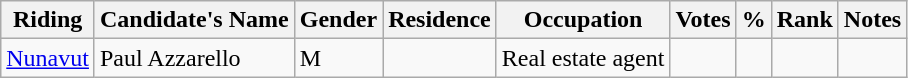<table class="wikitable sortable">
<tr>
<th>Riding<br></th>
<th>Candidate's Name</th>
<th>Gender</th>
<th>Residence</th>
<th>Occupation</th>
<th>Votes</th>
<th>%</th>
<th>Rank</th>
<th>Notes</th>
</tr>
<tr>
<td><a href='#'>Nunavut</a></td>
<td>Paul Azzarello</td>
<td>M</td>
<td></td>
<td>Real estate agent</td>
<td></td>
<td></td>
<td></td>
<td></td>
</tr>
</table>
